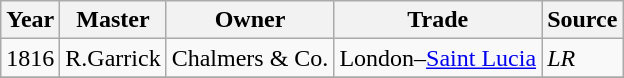<table class=" wikitable">
<tr>
<th>Year</th>
<th>Master</th>
<th>Owner</th>
<th>Trade</th>
<th>Source</th>
</tr>
<tr>
<td>1816</td>
<td>R.Garrick</td>
<td>Chalmers & Co.</td>
<td>London–<a href='#'>Saint Lucia</a></td>
<td><em>LR</em></td>
</tr>
<tr>
</tr>
</table>
